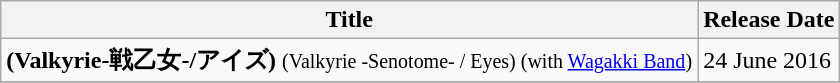<table class="wikitable">
<tr>
<th>Title</th>
<th>Release Date</th>
</tr>
<tr>
<td><strong>(Valkyrie-戦乙女-/アイズ)</strong> <small>(Valkyrie -Senotome- / Eyes) (with <a href='#'>Wagakki Band</a>)</small></td>
<td>24 June 2016</td>
</tr>
<tr>
</tr>
</table>
